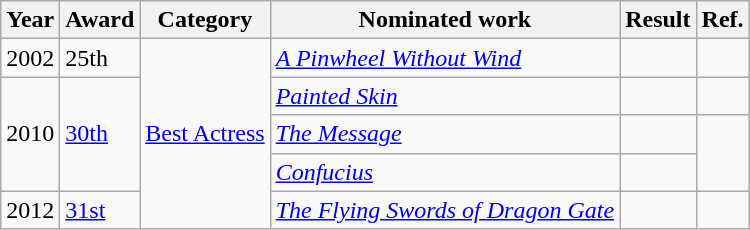<table class="wikitable">
<tr>
<th>Year</th>
<th>Award</th>
<th>Category</th>
<th>Nominated work</th>
<th>Result</th>
<th>Ref.</th>
</tr>
<tr>
<td>2002</td>
<td>25th</td>
<td rowspan=5><a href='#'>Best Actress</a></td>
<td><em><a href='#'>A Pinwheel Without Wind</a></em></td>
<td></td>
<td></td>
</tr>
<tr>
<td rowspan=3>2010</td>
<td rowspan=3><a href='#'>30th</a></td>
<td><em><a href='#'>Painted Skin</a></em></td>
<td></td>
<td></td>
</tr>
<tr>
<td><em><a href='#'>The Message</a></em></td>
<td></td>
<td rowspan=2></td>
</tr>
<tr>
<td><em><a href='#'>Confucius</a></em></td>
<td></td>
</tr>
<tr>
<td>2012</td>
<td><a href='#'>31st</a></td>
<td><em><a href='#'>The Flying Swords of Dragon Gate</a></em></td>
<td></td>
<td></td>
</tr>
</table>
